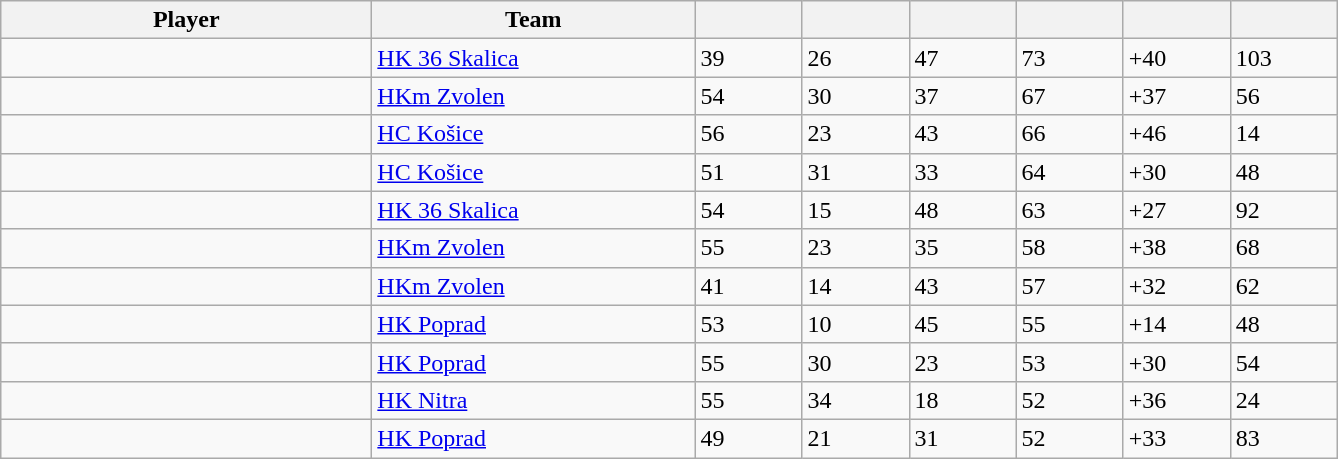<table class="wikitable sortable">
<tr>
<th style="width: 15em;">Player</th>
<th style="width: 13em;">Team</th>
<th style="width: 4em;"></th>
<th style="width: 4em;"></th>
<th style="width: 4em;"></th>
<th style="width: 4em;"></th>
<th style="width: 4em;"></th>
<th style="width: 4em;"></th>
</tr>
<tr>
<td> </td>
<td><a href='#'>HK 36 Skalica</a></td>
<td>39</td>
<td>26</td>
<td>47</td>
<td>73</td>
<td>+40</td>
<td>103</td>
</tr>
<tr>
<td> </td>
<td><a href='#'>HKm Zvolen</a></td>
<td>54</td>
<td>30</td>
<td>37</td>
<td>67</td>
<td>+37</td>
<td>56</td>
</tr>
<tr>
<td> </td>
<td><a href='#'>HC Košice</a></td>
<td>56</td>
<td>23</td>
<td>43</td>
<td>66</td>
<td>+46</td>
<td>14</td>
</tr>
<tr>
<td> </td>
<td><a href='#'>HC Košice</a></td>
<td>51</td>
<td>31</td>
<td>33</td>
<td>64</td>
<td>+30</td>
<td>48</td>
</tr>
<tr>
<td> </td>
<td><a href='#'>HK 36 Skalica</a></td>
<td>54</td>
<td>15</td>
<td>48</td>
<td>63</td>
<td>+27</td>
<td>92</td>
</tr>
<tr>
<td> </td>
<td><a href='#'>HKm Zvolen</a></td>
<td>55</td>
<td>23</td>
<td>35</td>
<td>58</td>
<td>+38</td>
<td>68</td>
</tr>
<tr>
<td> </td>
<td><a href='#'>HKm Zvolen</a></td>
<td>41</td>
<td>14</td>
<td>43</td>
<td>57</td>
<td>+32</td>
<td>62</td>
</tr>
<tr>
<td> </td>
<td><a href='#'>HK Poprad</a></td>
<td>53</td>
<td>10</td>
<td>45</td>
<td>55</td>
<td>+14</td>
<td>48</td>
</tr>
<tr>
<td> </td>
<td><a href='#'>HK Poprad</a></td>
<td>55</td>
<td>30</td>
<td>23</td>
<td>53</td>
<td>+30</td>
<td>54</td>
</tr>
<tr>
<td> </td>
<td><a href='#'>HK Nitra</a></td>
<td>55</td>
<td>34</td>
<td>18</td>
<td>52</td>
<td>+36</td>
<td>24</td>
</tr>
<tr>
<td> </td>
<td><a href='#'>HK Poprad</a></td>
<td>49</td>
<td>21</td>
<td>31</td>
<td>52</td>
<td>+33</td>
<td>83</td>
</tr>
</table>
